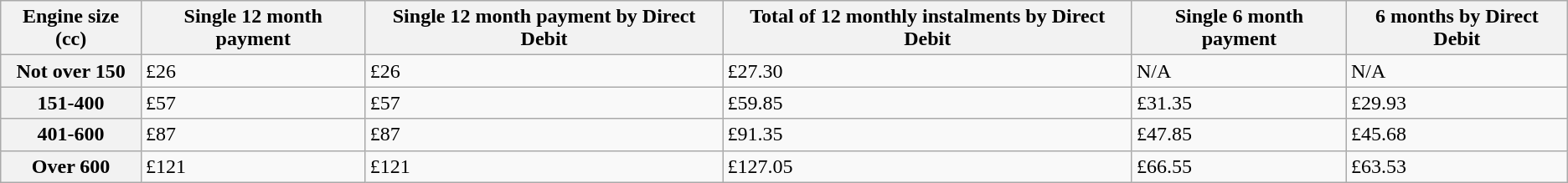<table class="wikitable">
<tr>
<th>Engine size (cc)</th>
<th>Single 12 month payment</th>
<th>Single 12 month payment by Direct Debit</th>
<th>Total of 12 monthly instalments by Direct Debit</th>
<th>Single 6 month payment</th>
<th>6 months by Direct Debit</th>
</tr>
<tr>
<th>Not over 150</th>
<td>£26</td>
<td>£26</td>
<td>£27.30</td>
<td>N/A</td>
<td>N/A</td>
</tr>
<tr>
<th>151-400</th>
<td>£57</td>
<td>£57</td>
<td>£59.85</td>
<td>£31.35</td>
<td>£29.93</td>
</tr>
<tr>
<th>401-600</th>
<td>£87</td>
<td>£87</td>
<td>£91.35</td>
<td>£47.85</td>
<td>£45.68</td>
</tr>
<tr>
<th>Over 600</th>
<td>£121</td>
<td>£121</td>
<td>£127.05</td>
<td>£66.55</td>
<td>£63.53</td>
</tr>
</table>
